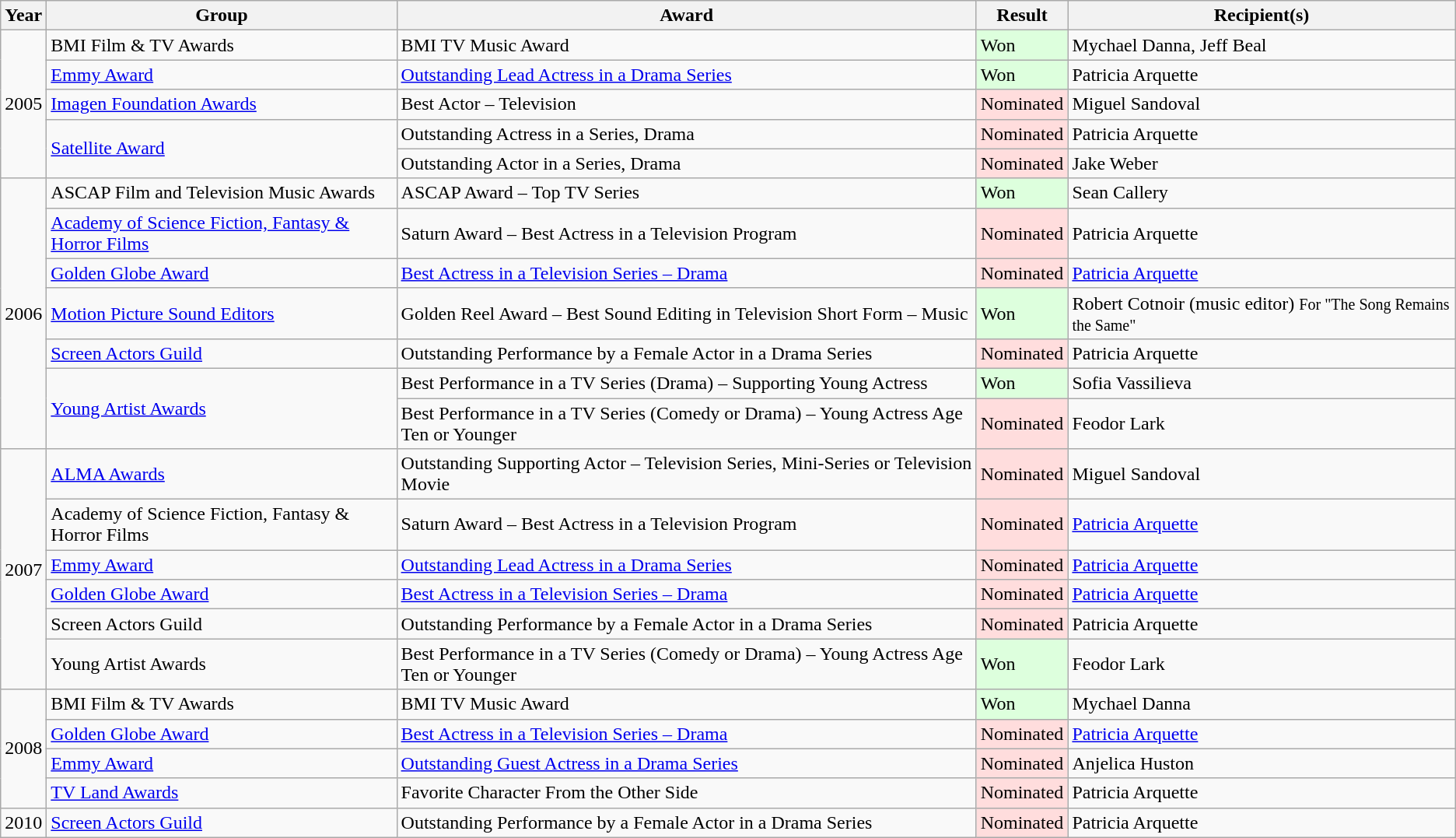<table class="wikitable">
<tr>
<th>Year</th>
<th>Group</th>
<th>Award</th>
<th>Result</th>
<th>Recipient(s)</th>
</tr>
<tr>
<td rowspan="5">2005</td>
<td>BMI Film & TV Awards</td>
<td>BMI TV Music Award</td>
<td style="background:#dfd;">Won</td>
<td>Mychael Danna, Jeff Beal</td>
</tr>
<tr>
<td><a href='#'>Emmy Award</a></td>
<td><a href='#'>Outstanding Lead Actress in a Drama Series</a></td>
<td style="background:#dfd;">Won</td>
<td>Patricia Arquette</td>
</tr>
<tr>
<td><a href='#'>Imagen Foundation Awards</a></td>
<td>Best Actor – Television</td>
<td style="background:#fdd;">Nominated</td>
<td>Miguel Sandoval</td>
</tr>
<tr>
<td rowspan="2"><a href='#'>Satellite Award</a></td>
<td>Outstanding Actress in a Series, Drama</td>
<td style="background:#fdd;">Nominated</td>
<td>Patricia Arquette</td>
</tr>
<tr>
<td>Outstanding Actor in a Series, Drama</td>
<td style="background:#fdd;">Nominated</td>
<td>Jake Weber</td>
</tr>
<tr>
<td rowspan="7">2006</td>
<td>ASCAP Film and Television Music Awards</td>
<td>ASCAP Award – Top TV Series</td>
<td style="background:#dfd;">Won</td>
<td>Sean Callery</td>
</tr>
<tr>
<td><a href='#'>Academy of Science Fiction, Fantasy & Horror Films</a></td>
<td>Saturn Award – Best Actress in a Television Program</td>
<td style="background:#fdd;">Nominated</td>
<td>Patricia Arquette</td>
</tr>
<tr>
<td><a href='#'>Golden Globe Award</a></td>
<td><a href='#'>Best Actress in a Television Series – Drama</a></td>
<td style="background:#fdd;">Nominated</td>
<td><a href='#'>Patricia Arquette</a></td>
</tr>
<tr>
<td><a href='#'>Motion Picture Sound Editors</a></td>
<td>Golden Reel Award – Best Sound Editing in Television Short Form – Music</td>
<td style="background:#dfd;">Won</td>
<td>Robert Cotnoir (music editor) <small> For "The Song Remains the Same"</small></td>
</tr>
<tr>
<td><a href='#'>Screen Actors Guild</a></td>
<td>Outstanding Performance by a Female Actor in a Drama Series</td>
<td style="background:#fdd;">Nominated</td>
<td>Patricia Arquette</td>
</tr>
<tr>
<td rowspan="2"><a href='#'>Young Artist Awards</a></td>
<td>Best Performance in a TV Series (Drama) – Supporting Young Actress</td>
<td style="background:#dfd;">Won</td>
<td>Sofia Vassilieva</td>
</tr>
<tr>
<td>Best Performance in a TV Series (Comedy or Drama) – Young Actress Age Ten or Younger</td>
<td style="background:#fdd;">Nominated</td>
<td>Feodor Lark</td>
</tr>
<tr>
<td rowspan="6">2007</td>
<td><a href='#'>ALMA Awards</a></td>
<td>Outstanding Supporting Actor – Television Series, Mini-Series or Television Movie</td>
<td style="background:#fdd;">Nominated</td>
<td>Miguel Sandoval</td>
</tr>
<tr>
<td>Academy of Science Fiction, Fantasy & Horror Films</td>
<td>Saturn Award – Best Actress in a Television Program</td>
<td style="background:#fdd;">Nominated</td>
<td><a href='#'>Patricia Arquette</a></td>
</tr>
<tr>
<td><a href='#'>Emmy Award</a></td>
<td><a href='#'>Outstanding Lead Actress in a Drama Series</a></td>
<td style="background:#fdd;">Nominated</td>
<td><a href='#'>Patricia Arquette</a></td>
</tr>
<tr>
<td><a href='#'>Golden Globe Award</a></td>
<td><a href='#'>Best Actress in a Television Series – Drama</a></td>
<td style="background:#fdd;">Nominated</td>
<td><a href='#'>Patricia Arquette</a></td>
</tr>
<tr>
<td>Screen Actors Guild</td>
<td>Outstanding Performance by a Female Actor in a Drama Series</td>
<td style="background:#fdd;">Nominated</td>
<td>Patricia Arquette</td>
</tr>
<tr>
<td>Young Artist Awards</td>
<td>Best Performance in a TV Series (Comedy or Drama) – Young Actress Age Ten or Younger</td>
<td style="background:#dfd;">Won</td>
<td>Feodor Lark</td>
</tr>
<tr>
<td rowspan="4">2008</td>
<td>BMI Film & TV Awards</td>
<td>BMI TV Music Award</td>
<td style="background:#dfd;">Won</td>
<td>Mychael Danna</td>
</tr>
<tr>
<td><a href='#'>Golden Globe Award</a></td>
<td><a href='#'>Best Actress in a Television Series – Drama</a></td>
<td style="background:#fdd;">Nominated</td>
<td><a href='#'>Patricia Arquette</a></td>
</tr>
<tr>
<td><a href='#'>Emmy Award</a></td>
<td><a href='#'>Outstanding Guest Actress in a Drama Series</a></td>
<td style="background:#fdd;">Nominated</td>
<td>Anjelica Huston</td>
</tr>
<tr>
<td><a href='#'>TV Land Awards</a></td>
<td>Favorite Character From the Other Side</td>
<td style="background:#fdd;">Nominated</td>
<td>Patricia Arquette</td>
</tr>
<tr>
<td>2010</td>
<td><a href='#'>Screen Actors Guild</a></td>
<td>Outstanding Performance by a Female Actor in a Drama Series</td>
<td style="background:#fdd;">Nominated</td>
<td>Patricia Arquette</td>
</tr>
</table>
